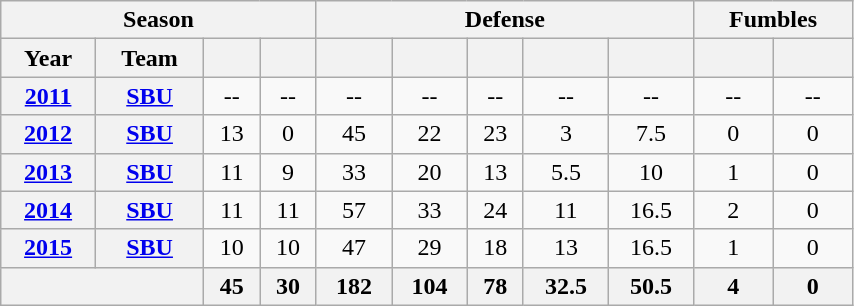<table class= "wikitable sortable" float="left" border="1" style="text-align:center; width:45%;">
<tr>
<th colspan=4>Season</th>
<th colspan=5>Defense</th>
<th colspan=2>Fumbles</th>
</tr>
<tr>
<th>Year</th>
<th>Team</th>
<th></th>
<th></th>
<th></th>
<th></th>
<th></th>
<th></th>
<th></th>
<th></th>
<th></th>
</tr>
<tr>
<th><a href='#'>2011</a></th>
<th><a href='#'>SBU</a></th>
<td>--</td>
<td>--</td>
<td>--</td>
<td>--</td>
<td>--</td>
<td>--</td>
<td>--</td>
<td>--</td>
<td>--</td>
</tr>
<tr>
<th><a href='#'>2012</a></th>
<th><a href='#'>SBU</a></th>
<td>13</td>
<td>0</td>
<td>45</td>
<td>22</td>
<td>23</td>
<td>3</td>
<td>7.5</td>
<td>0</td>
<td>0</td>
</tr>
<tr>
<th><a href='#'>2013</a></th>
<th><a href='#'>SBU</a></th>
<td>11</td>
<td>9</td>
<td>33</td>
<td>20</td>
<td>13</td>
<td>5.5</td>
<td>10</td>
<td>1</td>
<td>0</td>
</tr>
<tr>
<th><a href='#'>2014</a></th>
<th><a href='#'>SBU</a></th>
<td>11</td>
<td>11</td>
<td>57</td>
<td>33</td>
<td>24</td>
<td>11</td>
<td>16.5</td>
<td>2</td>
<td>0</td>
</tr>
<tr>
<th><a href='#'>2015</a></th>
<th><a href='#'>SBU</a></th>
<td>10</td>
<td>10</td>
<td>47</td>
<td>29</td>
<td>18</td>
<td>13</td>
<td>16.5</td>
<td>1</td>
<td>0</td>
</tr>
<tr>
<th colspan="2"></th>
<th>45</th>
<th>30</th>
<th>182</th>
<th>104</th>
<th>78</th>
<th>32.5</th>
<th>50.5</th>
<th>4</th>
<th>0</th>
</tr>
</table>
